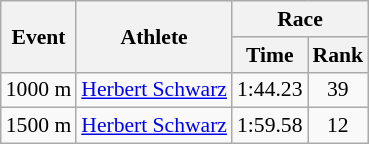<table class="wikitable" border="1" style="font-size:90%">
<tr>
<th rowspan=2>Event</th>
<th rowspan=2>Athlete</th>
<th colspan=2>Race</th>
</tr>
<tr>
<th>Time</th>
<th>Rank</th>
</tr>
<tr>
<td>1000 m</td>
<td><a href='#'>Herbert Schwarz</a></td>
<td align=center>1:44.23</td>
<td align=center>39</td>
</tr>
<tr>
<td>1500 m</td>
<td><a href='#'>Herbert Schwarz</a></td>
<td align=center>1:59.58</td>
<td align=center>12</td>
</tr>
</table>
